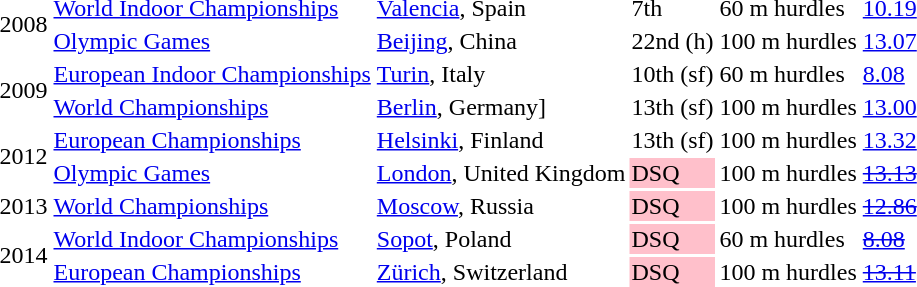<table>
<tr>
<td rowspan=2>2008</td>
<td><a href='#'>World Indoor Championships</a></td>
<td><a href='#'>Valencia</a>, Spain</td>
<td>7th</td>
<td>60 m hurdles</td>
<td><a href='#'>10.19</a></td>
</tr>
<tr>
<td><a href='#'>Olympic Games</a></td>
<td><a href='#'>Beijing</a>, China</td>
<td>22nd (h)</td>
<td>100 m hurdles</td>
<td><a href='#'>13.07</a></td>
</tr>
<tr>
<td rowspan=2>2009</td>
<td><a href='#'>European Indoor Championships</a></td>
<td><a href='#'>Turin</a>, Italy</td>
<td>10th (sf)</td>
<td>60 m hurdles</td>
<td><a href='#'>8.08</a></td>
</tr>
<tr>
<td><a href='#'>World Championships</a></td>
<td><a href='#'>Berlin</a>, Germany]</td>
<td>13th (sf)</td>
<td>100 m hurdles</td>
<td><a href='#'>13.00</a></td>
</tr>
<tr>
<td rowspan=2>2012</td>
<td><a href='#'>European Championships</a></td>
<td><a href='#'>Helsinki</a>, Finland</td>
<td>13th (sf)</td>
<td>100 m hurdles</td>
<td><a href='#'>13.32</a></td>
</tr>
<tr>
<td><a href='#'>Olympic Games</a></td>
<td><a href='#'>London</a>, United Kingdom</td>
<td bgcolor=pink>DSQ</td>
<td>100 m hurdles</td>
<td><a href='#'><s>13.13</s></a></td>
</tr>
<tr>
<td>2013</td>
<td><a href='#'>World Championships</a></td>
<td><a href='#'>Moscow</a>, Russia</td>
<td bgcolor=pink>DSQ</td>
<td>100 m hurdles</td>
<td><a href='#'><s>12.86</s></a></td>
</tr>
<tr>
<td rowspan=2>2014</td>
<td><a href='#'>World Indoor Championships</a></td>
<td><a href='#'>Sopot</a>, Poland</td>
<td bgcolor=pink>DSQ</td>
<td>60 m hurdles</td>
<td><a href='#'><s>8.08</s></a></td>
</tr>
<tr>
<td><a href='#'>European Championships</a></td>
<td><a href='#'>Zürich</a>, Switzerland</td>
<td bgcolor=pink>DSQ</td>
<td>100 m hurdles</td>
<td><a href='#'><s>13.11</s></a></td>
</tr>
</table>
